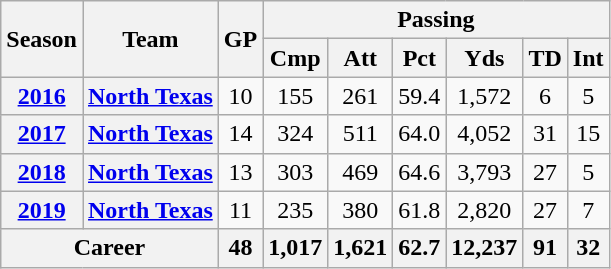<table class="wikitable" style="text-align:center;">
<tr>
<th rowspan="2">Season</th>
<th rowspan="2">Team</th>
<th rowspan="2">GP</th>
<th colspan="6">Passing</th>
</tr>
<tr>
<th>Cmp</th>
<th>Att</th>
<th>Pct</th>
<th>Yds</th>
<th>TD</th>
<th>Int</th>
</tr>
<tr>
<th><a href='#'>2016</a></th>
<th><a href='#'>North Texas</a></th>
<td>10</td>
<td>155</td>
<td>261</td>
<td>59.4</td>
<td>1,572</td>
<td>6</td>
<td>5</td>
</tr>
<tr>
<th><a href='#'>2017</a></th>
<th><a href='#'>North Texas</a></th>
<td>14</td>
<td>324</td>
<td>511</td>
<td>64.0</td>
<td>4,052</td>
<td>31</td>
<td>15</td>
</tr>
<tr>
<th><a href='#'>2018</a></th>
<th><a href='#'>North Texas</a></th>
<td>13</td>
<td>303</td>
<td>469</td>
<td>64.6</td>
<td>3,793</td>
<td>27</td>
<td>5</td>
</tr>
<tr>
<th><a href='#'>2019</a></th>
<th><a href='#'>North Texas</a></th>
<td>11</td>
<td>235</td>
<td>380</td>
<td>61.8</td>
<td>2,820</td>
<td>27</td>
<td>7</td>
</tr>
<tr>
<th colspan="2">Career</th>
<th>48</th>
<th>1,017</th>
<th>1,621</th>
<th>62.7</th>
<th>12,237</th>
<th>91</th>
<th>32</th>
</tr>
</table>
